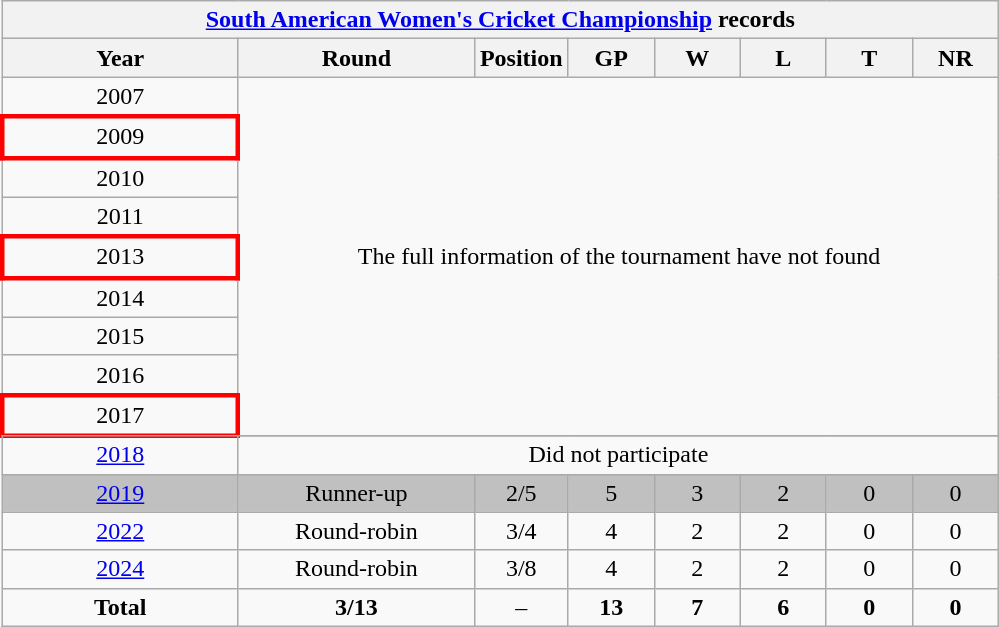<table class="wikitable" style="text-align: center; width=900px;">
<tr>
<th colspan=9><a href='#'>South American Women's Cricket Championship</a> records</th>
</tr>
<tr>
<th width=150>Year</th>
<th width=150>Round</th>
<th width=50>Position</th>
<th width=50>GP</th>
<th width=50>W</th>
<th width=50>L</th>
<th width=50>T</th>
<th width=50>NR</th>
</tr>
<tr>
<td> 2007</td>
<td colspan=8 rowspan=9>The full information of the tournament have not found</td>
</tr>
<tr>
<td style="border: 3px solid red"> 2009</td>
</tr>
<tr>
<td> 2010</td>
</tr>
<tr>
<td> 2011</td>
</tr>
<tr>
<td style="border: 3px solid red"> 2013</td>
</tr>
<tr>
<td> 2014</td>
</tr>
<tr>
<td> 2015</td>
</tr>
<tr>
<td> 2016</td>
</tr>
<tr>
<td style="border: 3px solid red"> 2017</td>
</tr>
<tr>
</tr>
<tr>
<td> <a href='#'>2018</a></td>
<td colspan=8>Did not participate</td>
</tr>
<tr bgcolor=silver>
<td> <a href='#'>2019</a></td>
<td>Runner-up</td>
<td>2/5</td>
<td>5</td>
<td>3</td>
<td>2</td>
<td>0</td>
<td>0</td>
</tr>
<tr>
<td> <a href='#'>2022</a></td>
<td>Round-robin</td>
<td>3/4</td>
<td>4</td>
<td>2</td>
<td>2</td>
<td>0</td>
<td>0</td>
</tr>
<tr>
<td> <a href='#'>2024</a></td>
<td>Round-robin</td>
<td>3/8</td>
<td>4</td>
<td>2</td>
<td>2</td>
<td>0</td>
<td>0</td>
</tr>
<tr>
<td><strong>Total</strong></td>
<td><strong>3/13</strong></td>
<td>–</td>
<td><strong>13</strong></td>
<td><strong>7</strong></td>
<td><strong>6</strong></td>
<td><strong>0</strong></td>
<td><strong>0</strong></td>
</tr>
</table>
